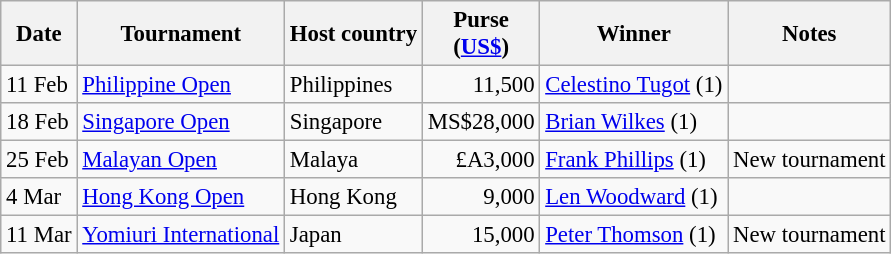<table class="wikitable" style="font-size:95%">
<tr>
<th>Date</th>
<th>Tournament</th>
<th>Host country</th>
<th>Purse<br>(<a href='#'>US$</a>)</th>
<th>Winner</th>
<th>Notes</th>
</tr>
<tr>
<td>11 Feb</td>
<td><a href='#'>Philippine Open</a></td>
<td>Philippines</td>
<td align=right>11,500</td>
<td> <a href='#'>Celestino Tugot</a> (1)</td>
<td></td>
</tr>
<tr>
<td>18 Feb</td>
<td><a href='#'>Singapore Open</a></td>
<td>Singapore</td>
<td align=right>MS$28,000</td>
<td> <a href='#'>Brian Wilkes</a> (1)</td>
<td></td>
</tr>
<tr>
<td>25 Feb</td>
<td><a href='#'>Malayan Open</a></td>
<td>Malaya</td>
<td align=right>£A3,000</td>
<td> <a href='#'>Frank Phillips</a> (1)</td>
<td>New tournament</td>
</tr>
<tr>
<td>4 Mar</td>
<td><a href='#'>Hong Kong Open</a></td>
<td>Hong Kong</td>
<td align=right>9,000</td>
<td> <a href='#'>Len Woodward</a> (1)</td>
<td></td>
</tr>
<tr>
<td>11 Mar</td>
<td><a href='#'>Yomiuri International</a></td>
<td>Japan</td>
<td align=right>15,000</td>
<td> <a href='#'>Peter Thomson</a> (1)</td>
<td>New tournament</td>
</tr>
</table>
